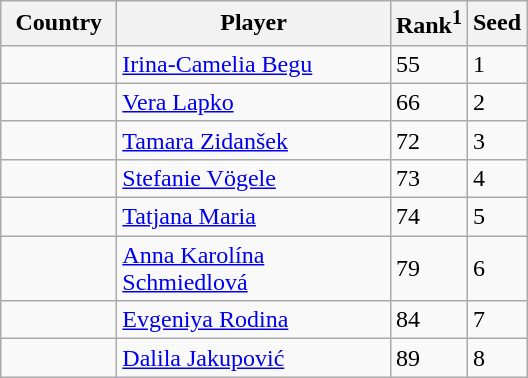<table class="sortable wikitable">
<tr>
<th width="70">Country</th>
<th width="175">Player</th>
<th>Rank<sup>1</sup></th>
<th>Seed</th>
</tr>
<tr>
<td></td>
<td><a href='#'>Irina-Camelia Begu</a></td>
<td>55</td>
<td>1</td>
</tr>
<tr>
<td></td>
<td><a href='#'>Vera Lapko</a></td>
<td>66</td>
<td>2</td>
</tr>
<tr>
<td></td>
<td><a href='#'>Tamara Zidanšek</a></td>
<td>72</td>
<td>3</td>
</tr>
<tr>
<td></td>
<td><a href='#'>Stefanie Vögele</a></td>
<td>73</td>
<td>4</td>
</tr>
<tr>
<td></td>
<td><a href='#'>Tatjana Maria</a></td>
<td>74</td>
<td>5</td>
</tr>
<tr>
<td></td>
<td><a href='#'>Anna Karolína Schmiedlová</a></td>
<td>79</td>
<td>6</td>
</tr>
<tr>
<td></td>
<td><a href='#'>Evgeniya Rodina</a></td>
<td>84</td>
<td>7</td>
</tr>
<tr>
<td></td>
<td><a href='#'>Dalila Jakupović</a></td>
<td>89</td>
<td>8</td>
</tr>
</table>
